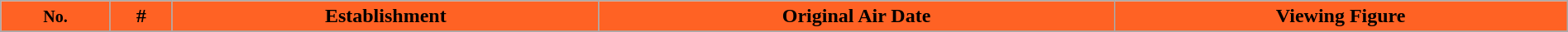<table class="wikitable plainrowheaders" style="width:100%; margin:auto;">
<tr>
<th style="background:#FF6224;"><small>No.</small></th>
<th style="background:#FF6224;">#</th>
<th style="background:#FF6224;">Establishment</th>
<th style="background:#FF6224;">Original Air Date</th>
<th style="background:#FF6224;">Viewing Figure</th>
</tr>
<tr>
</tr>
</table>
